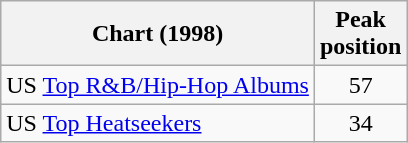<table class="wikitable sortable">
<tr>
<th>Chart (1998)</th>
<th>Peak<br>position</th>
</tr>
<tr>
<td>US <a href='#'>Top R&B/Hip-Hop Albums</a></td>
<td style="text-align:center;">57</td>
</tr>
<tr>
<td>US <a href='#'>Top Heatseekers</a></td>
<td style="text-align:center;">34</td>
</tr>
</table>
